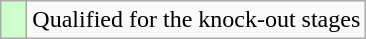<table class="wikitable">
<tr>
<td width=10px bgcolor="#ccffcc"></td>
<td>Qualified for the knock-out stages</td>
</tr>
</table>
